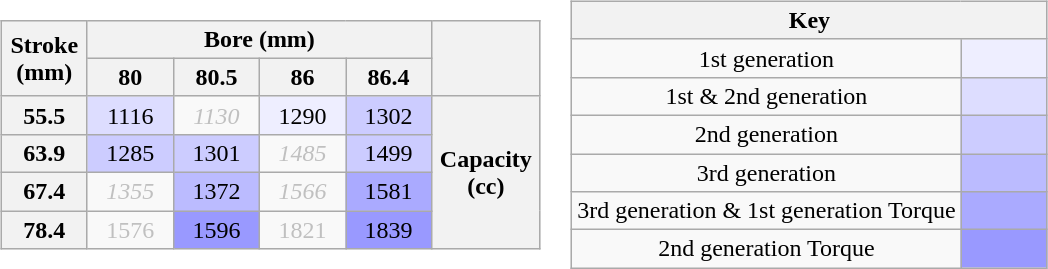<table>
<tr>
<td><br><table class="wikitable" style="text-align:center">
<tr>
<th rowspan="2" width="50px">Stroke<br>(mm)</th>
<th colspan="4">Bore (mm)</th>
<th rowspan="2" width="65px"> </th>
</tr>
<tr>
<th>80</th>
<th>80.5</th>
<th>86</th>
<th>86.4</th>
</tr>
<tr>
<th>55.5</th>
<td style="background:#ddddff; color:black" width="50px">1116</td>
<td style="color:silver" width="50px"><em>1130</em></td>
<td style="background:#eeeeff; color:black" width="50px">1290</td>
<td style="background:#ccccff; color:black" width="50px">1302</td>
<th rowspan="4">Capacity<br>(cc)</th>
</tr>
<tr>
<th>63.9</th>
<td style="background:#ccccff; color:black" width="50px">1285</td>
<td style="background:#ccccff; color:black" width="50px">1301</td>
<td style="color:silver" width="50px"><em>1485</em></td>
<td style="background:#ccccff; color:black" width="50px">1499</td>
</tr>
<tr>
<th>67.4</th>
<td style="color:silver" width="50px"><em>1355</em></td>
<td style="background:#bbbbff; color:black" width="50px">1372</td>
<td style="color:silver" width="50px"><em>1566</em></td>
<td style="background:#aaaaff; color:black" width="50px">1581</td>
</tr>
<tr>
<th>78.4</th>
<td style="color:silver" width="50px">1576</td>
<td style="background:#9999ff; color:black" width="50px">1596</td>
<td style="color:silver" width="50px">1821</td>
<td style="background:#9999ff; color:black" width="50px">1839</td>
</tr>
</table>
</td>
<td><br><table class="wikitable" style="text-align:center">
<tr>
<th colspan="2">Key</th>
</tr>
<tr>
<td>1st generation</td>
<td style="background:#eeeeff; color:black" width="50px"> </td>
</tr>
<tr>
<td>1st & 2nd generation</td>
<td style="background:#ddddff; color:black" width="50px"> </td>
</tr>
<tr>
<td>2nd generation</td>
<td style="background:#ccccff; color:black" width="50px"> </td>
</tr>
<tr>
<td>3rd generation</td>
<td style="background:#bbbbff; color:black" width="50px"> </td>
</tr>
<tr>
<td>3rd generation & 1st generation Torque</td>
<td style="background:#aaaaff; color:black" width="50px"> </td>
</tr>
<tr>
<td>2nd generation Torque</td>
<td style="background:#9999ff; color:black" width="50px"> </td>
</tr>
</table>
</td>
</tr>
</table>
